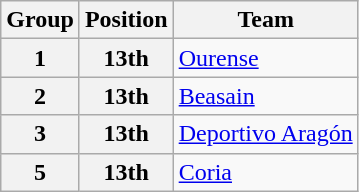<table class="wikitable">
<tr>
<th>Group</th>
<th>Position</th>
<th>Team</th>
</tr>
<tr>
<th>1</th>
<th>13th</th>
<td><a href='#'>Ourense</a></td>
</tr>
<tr>
<th>2</th>
<th>13th</th>
<td><a href='#'>Beasain</a></td>
</tr>
<tr>
<th>3</th>
<th>13th</th>
<td><a href='#'>Deportivo Aragón</a></td>
</tr>
<tr>
<th>5</th>
<th>13th</th>
<td><a href='#'>Coria</a></td>
</tr>
</table>
